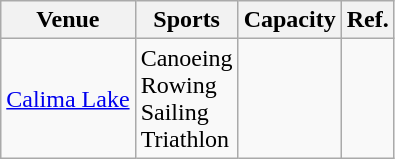<table class="wikitable sortable">
<tr>
<th>Venue</th>
<th>Sports</th>
<th>Capacity</th>
<th class="unsortable">Ref.</th>
</tr>
<tr>
<td><a href='#'>Calima Lake</a></td>
<td>Canoeing<br>Rowing<br>Sailing<br>Triathlon</td>
<td align="right"></td>
<td></td>
</tr>
</table>
